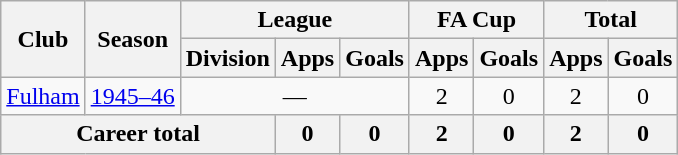<table class="wikitable" style="text-align:center">
<tr>
<th rowspan="2">Club</th>
<th rowspan="2">Season</th>
<th colspan="3">League</th>
<th colspan="2">FA Cup</th>
<th colspan="2">Total</th>
</tr>
<tr>
<th>Division</th>
<th>Apps</th>
<th>Goals</th>
<th>Apps</th>
<th>Goals</th>
<th>Apps</th>
<th>Goals</th>
</tr>
<tr>
<td><a href='#'>Fulham</a></td>
<td><a href='#'>1945–46</a></td>
<td colspan="3">―</td>
<td>2</td>
<td>0</td>
<td>2</td>
<td>0</td>
</tr>
<tr>
<th colspan="3">Career total</th>
<th>0</th>
<th>0</th>
<th>2</th>
<th>0</th>
<th>2</th>
<th>0</th>
</tr>
</table>
